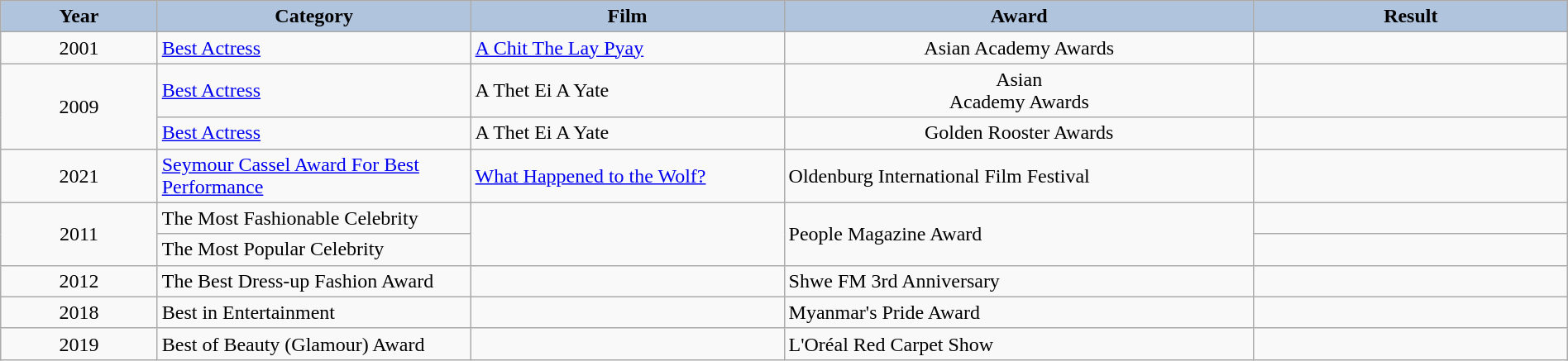<table class="wikitable plainrowheaders" style="width:100%;">
<tr>
<th style="background:#b0c4de; width:10%;">Year</th>
<th style="background:#b0c4de; width:20%;">Category</th>
<th style="background:#B0C4DE;">Film</th>
<th style="background:#b0c4de; width:30%;">Award</th>
<th style="background:#b0c4de; width:20%;">Result</th>
</tr>
<tr>
<td style="text-align:center;">2001</td>
<td><a href='#'>Best Actress</a></td>
<td><a href='#'>A Chit The Lay Pyay</a></td>
<td style="text-align:center;">Asian Academy Awards</td>
<td></td>
</tr>
<tr>
<td rowspan="2" style="text-align:center;">2009</td>
<td><a href='#'>Best Actress</a></td>
<td>A Thet Ei A Yate</td>
<td style="text-align:center;">Asian<br>Academy Awards</td>
<td></td>
</tr>
<tr |->
<td><a href='#'>Best Actress</a></td>
<td>A Thet Ei A Yate</td>
<td style="text-align:center;">Golden Rooster Awards</td>
<td></td>
</tr>
<tr>
<td style="text-align:center;">2021</td>
<td><a href='#'>Seymour Cassel Award For Best Performance</a></td>
<td><a href='#'>What Happened to the Wolf?</a></td>
<td>Oldenburg International Film Festival</td>
<td></td>
</tr>
<tr>
<td rowspan=2 style="text-align:center;">2011</td>
<td>The Most Fashionable Celebrity</td>
<td rowspan="2"></td>
<td rowspan= 2>People Magazine Award</td>
<td></td>
</tr>
<tr>
<td>The Most Popular Celebrity</td>
<td></td>
</tr>
<tr>
<td style="text-align:center;">2012</td>
<td>The Best Dress-up Fashion Award</td>
<td></td>
<td>Shwe FM 3rd Anniversary</td>
<td></td>
</tr>
<tr>
<td style="text-align:center;">2018</td>
<td>Best in Entertainment</td>
<td></td>
<td>Myanmar's Pride Award</td>
<td></td>
</tr>
<tr>
<td style="text-align:center;">2019</td>
<td>Best of Beauty (Glamour) Award</td>
<td></td>
<td>L'Oréal Red Carpet Show</td>
<td></td>
</tr>
</table>
